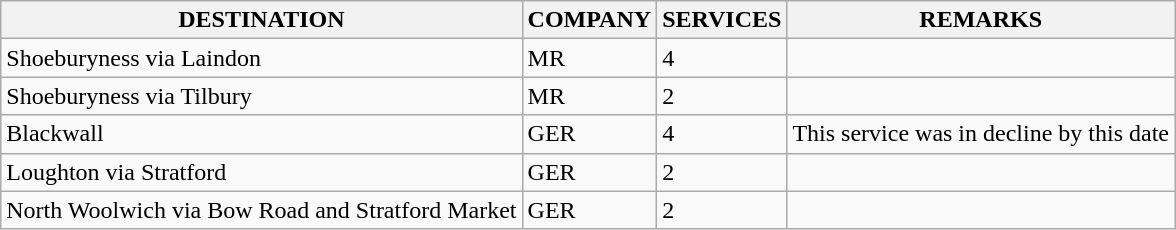<table class="wikitable">
<tr>
<th>DESTINATION</th>
<th>COMPANY</th>
<th>SERVICES</th>
<th>REMARKS</th>
</tr>
<tr>
<td>Shoeburyness via Laindon</td>
<td>MR</td>
<td>4</td>
<td></td>
</tr>
<tr>
<td>Shoeburyness via Tilbury</td>
<td>MR</td>
<td>2</td>
<td></td>
</tr>
<tr>
<td>Blackwall</td>
<td>GER</td>
<td>4</td>
<td>This service was in decline by this date</td>
</tr>
<tr>
<td>Loughton via Stratford</td>
<td>GER</td>
<td>2</td>
<td></td>
</tr>
<tr>
<td>North Woolwich via Bow Road and Stratford Market</td>
<td>GER</td>
<td>2</td>
<td></td>
</tr>
</table>
